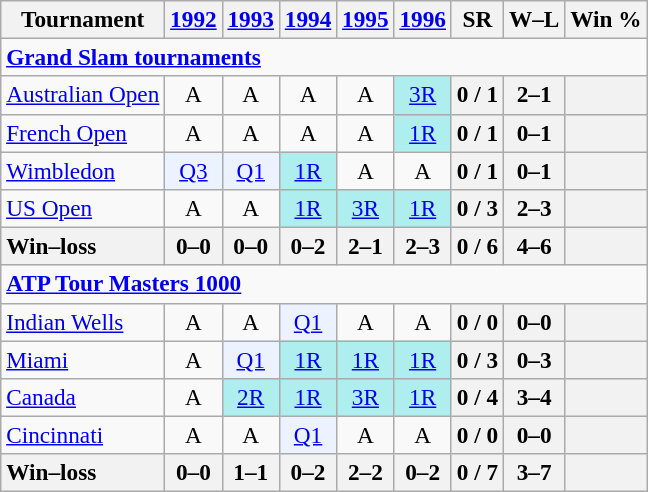<table class=wikitable style=text-align:center;font-size:97%>
<tr>
<th>Tournament</th>
<th><a href='#'>1992</a></th>
<th><a href='#'>1993</a></th>
<th><a href='#'>1994</a></th>
<th><a href='#'>1995</a></th>
<th><a href='#'>1996</a></th>
<th>SR</th>
<th>W–L</th>
<th>Win %</th>
</tr>
<tr>
<td colspan=23 align=left><strong><a href='#'>Grand Slam tournaments</a></strong></td>
</tr>
<tr>
<td align=left><a href='#'>Australian Open</a></td>
<td>A</td>
<td>A</td>
<td>A</td>
<td>A</td>
<td bgcolor=afeeee><a href='#'>3R</a></td>
<th>0 / 1</th>
<th>2–1</th>
<th></th>
</tr>
<tr>
<td align=left><a href='#'>French Open</a></td>
<td>A</td>
<td>A</td>
<td>A</td>
<td>A</td>
<td bgcolor=afeeee><a href='#'>1R</a></td>
<th>0 / 1</th>
<th>0–1</th>
<th></th>
</tr>
<tr>
<td align=left><a href='#'>Wimbledon</a></td>
<td bgcolor=ecf2ff><a href='#'>Q3</a></td>
<td bgcolor=ecf2ff><a href='#'>Q1</a></td>
<td bgcolor=afeeee><a href='#'>1R</a></td>
<td>A</td>
<td>A</td>
<th>0 / 1</th>
<th>0–1</th>
<th></th>
</tr>
<tr>
<td align=left><a href='#'>US Open</a></td>
<td>A</td>
<td>A</td>
<td bgcolor=afeeee><a href='#'>1R</a></td>
<td bgcolor=afeeee><a href='#'>3R</a></td>
<td bgcolor=afeeee><a href='#'>1R</a></td>
<th>0 / 3</th>
<th>2–3</th>
<th></th>
</tr>
<tr>
<th style=text-align:left>Win–loss</th>
<th>0–0</th>
<th>0–0</th>
<th>0–2</th>
<th>2–1</th>
<th>2–3</th>
<th>0 / 6</th>
<th>4–6</th>
<th></th>
</tr>
<tr>
<td colspan=25 style=text-align:left><strong><a href='#'>ATP Tour Masters 1000</a></strong></td>
</tr>
<tr>
<td align=left><a href='#'>Indian Wells</a></td>
<td>A</td>
<td>A</td>
<td bgcolor=ecf2ff><a href='#'>Q1</a></td>
<td>A</td>
<td>A</td>
<th>0 / 0</th>
<th>0–0</th>
<th></th>
</tr>
<tr>
<td align=left><a href='#'>Miami</a></td>
<td>A</td>
<td bgcolor=ecf2ff><a href='#'>Q1</a></td>
<td bgcolor=afeeee><a href='#'>1R</a></td>
<td bgcolor=afeeee><a href='#'>1R</a></td>
<td bgcolor=afeeee><a href='#'>1R</a></td>
<th>0 / 3</th>
<th>0–3</th>
<th></th>
</tr>
<tr>
<td align=left><a href='#'>Canada</a></td>
<td>A</td>
<td bgcolor=afeeee><a href='#'>2R</a></td>
<td bgcolor=afeeee><a href='#'>1R</a></td>
<td bgcolor=afeeee><a href='#'>3R</a></td>
<td bgcolor=afeeee><a href='#'>1R</a></td>
<th>0 / 4</th>
<th>3–4</th>
<th></th>
</tr>
<tr>
<td align=left><a href='#'>Cincinnati</a></td>
<td>A</td>
<td>A</td>
<td bgcolor=ecf2ff><a href='#'>Q1</a></td>
<td>A</td>
<td>A</td>
<th>0 / 0</th>
<th>0–0</th>
<th></th>
</tr>
<tr>
<th style=text-align:left>Win–loss</th>
<th>0–0</th>
<th>1–1</th>
<th>0–2</th>
<th>2–2</th>
<th>0–2</th>
<th>0 / 7</th>
<th>3–7</th>
<th></th>
</tr>
</table>
